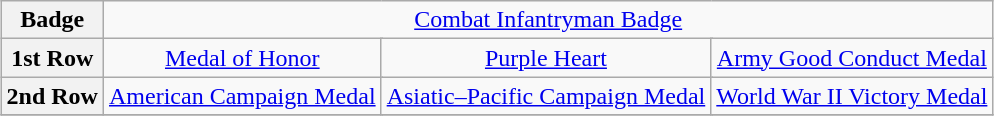<table class="wikitable" style="margin:1em auto; text-align:center;">
<tr>
<th>Badge</th>
<td colspan="12"><a href='#'>Combat Infantryman Badge</a></td>
</tr>
<tr>
<th>1st Row</th>
<td colspan="4"><a href='#'>Medal of Honor</a></td>
<td colspan="4"><a href='#'>Purple Heart</a></td>
<td colspan="4"><a href='#'>Army Good Conduct Medal</a></td>
</tr>
<tr>
<th>2nd Row</th>
<td colspan="4"><a href='#'>American Campaign Medal</a></td>
<td colspan="4"><a href='#'>Asiatic–Pacific Campaign Medal</a></td>
<td><a href='#'>World War II Victory Medal</a></td>
</tr>
<tr>
</tr>
</table>
